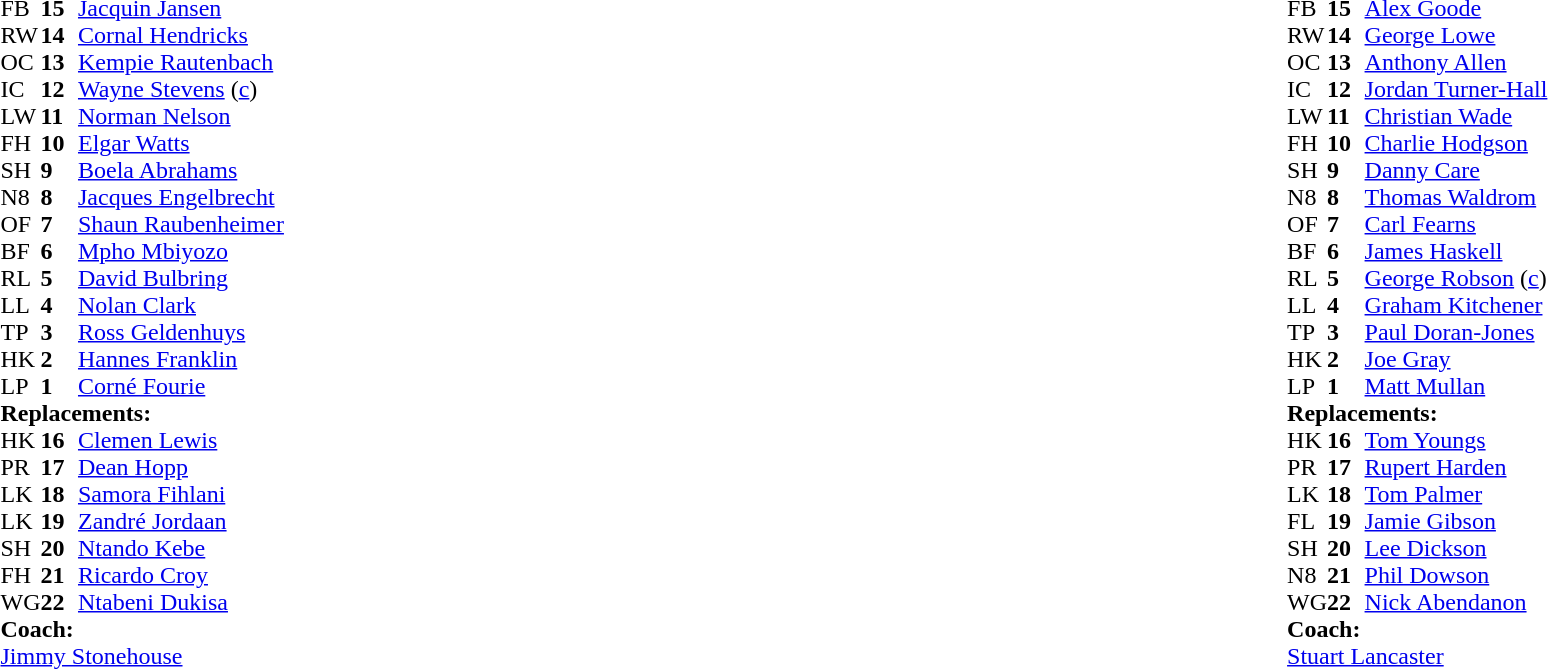<table width="100%">
<tr>
<td valign="top" width="50%"><br><table style="font-size: 100%" cellspacing="0" cellpadding="0">
<tr>
<th width="25"></th>
<th width="25"></th>
</tr>
<tr>
<td>FB</td>
<td><strong>15</strong></td>
<td><a href='#'>Jacquin Jansen</a></td>
</tr>
<tr>
<td>RW</td>
<td><strong>14</strong></td>
<td><a href='#'>Cornal Hendricks</a></td>
</tr>
<tr>
<td>OC</td>
<td><strong>13</strong></td>
<td><a href='#'>Kempie Rautenbach</a></td>
<td></td>
<td></td>
</tr>
<tr>
<td>IC</td>
<td><strong>12</strong></td>
<td><a href='#'>Wayne Stevens</a> (<a href='#'>c</a>)</td>
</tr>
<tr>
<td>LW</td>
<td><strong>11</strong></td>
<td><a href='#'>Norman Nelson</a></td>
<td></td>
<td></td>
</tr>
<tr>
<td>FH</td>
<td><strong>10</strong></td>
<td><a href='#'>Elgar Watts</a></td>
</tr>
<tr>
<td>SH</td>
<td><strong>9</strong></td>
<td><a href='#'>Boela Abrahams</a></td>
<td></td>
<td></td>
</tr>
<tr>
<td>N8</td>
<td><strong>8</strong></td>
<td><a href='#'>Jacques Engelbrecht</a></td>
</tr>
<tr>
<td>OF</td>
<td><strong>7</strong></td>
<td><a href='#'>Shaun Raubenheimer</a></td>
<td></td>
<td></td>
</tr>
<tr>
<td>BF</td>
<td><strong>6</strong></td>
<td><a href='#'>Mpho Mbiyozo</a></td>
</tr>
<tr>
<td>RL</td>
<td><strong>5</strong></td>
<td><a href='#'>David Bulbring</a></td>
<td></td>
<td></td>
</tr>
<tr>
<td>LL</td>
<td><strong>4</strong></td>
<td><a href='#'>Nolan Clark</a></td>
</tr>
<tr>
<td>TP</td>
<td><strong>3</strong></td>
<td><a href='#'>Ross Geldenhuys</a></td>
<td></td>
<td></td>
<td></td>
</tr>
<tr>
<td>HK</td>
<td><strong>2</strong></td>
<td><a href='#'>Hannes Franklin</a></td>
<td></td>
<td></td>
</tr>
<tr>
<td>LP</td>
<td><strong>1</strong></td>
<td><a href='#'>Corné Fourie</a></td>
<td></td>
<td></td>
</tr>
<tr>
<td colspan=3><strong>Replacements:</strong></td>
</tr>
<tr>
<td>HK</td>
<td><strong>16</strong></td>
<td><a href='#'>Clemen Lewis</a></td>
<td></td>
<td></td>
</tr>
<tr>
<td>PR</td>
<td><strong>17</strong></td>
<td><a href='#'>Dean Hopp</a></td>
<td></td>
<td></td>
</tr>
<tr>
<td>LK</td>
<td><strong>18</strong></td>
<td><a href='#'>Samora Fihlani</a></td>
<td></td>
<td></td>
</tr>
<tr>
<td>LK</td>
<td><strong>19</strong></td>
<td><a href='#'>Zandré Jordaan</a></td>
<td></td>
<td></td>
</tr>
<tr>
<td>SH</td>
<td><strong>20</strong></td>
<td><a href='#'>Ntando Kebe</a></td>
<td></td>
<td></td>
</tr>
<tr>
<td>FH</td>
<td><strong>21</strong></td>
<td><a href='#'>Ricardo Croy</a></td>
<td></td>
<td></td>
</tr>
<tr>
<td>WG</td>
<td><strong>22</strong></td>
<td><a href='#'>Ntabeni Dukisa</a></td>
<td></td>
<td></td>
</tr>
<tr>
<td colspan=3><strong>Coach:</strong></td>
</tr>
<tr>
<td colspan="4"> <a href='#'>Jimmy Stonehouse</a></td>
</tr>
</table>
</td>
<td valign="top" width="50%"><br><table style="font-size: 100%" cellspacing="0" cellpadding="0" align="center">
<tr>
<th width="25"></th>
<th width="25"></th>
</tr>
<tr>
<td>FB</td>
<td><strong>15</strong></td>
<td><a href='#'>Alex Goode</a></td>
<td></td>
<td></td>
</tr>
<tr>
<td>RW</td>
<td><strong>14</strong></td>
<td><a href='#'>George Lowe</a></td>
<td></td>
<td></td>
</tr>
<tr>
<td>OC</td>
<td><strong>13</strong></td>
<td><a href='#'>Anthony Allen</a></td>
</tr>
<tr>
<td>IC</td>
<td><strong>12</strong></td>
<td><a href='#'>Jordan Turner-Hall</a></td>
</tr>
<tr>
<td>LW</td>
<td><strong>11</strong></td>
<td><a href='#'>Christian Wade</a></td>
</tr>
<tr>
<td>FH</td>
<td><strong>10</strong></td>
<td><a href='#'>Charlie Hodgson</a></td>
</tr>
<tr>
<td>SH</td>
<td><strong>9</strong></td>
<td><a href='#'>Danny Care</a></td>
</tr>
<tr>
<td>N8</td>
<td><strong>8</strong></td>
<td><a href='#'>Thomas Waldrom</a></td>
<td></td>
<td></td>
</tr>
<tr>
<td>OF</td>
<td><strong>7</strong></td>
<td><a href='#'>Carl Fearns</a></td>
<td></td>
<td></td>
</tr>
<tr>
<td>BF</td>
<td><strong>6</strong></td>
<td><a href='#'>James Haskell</a></td>
<td></td>
</tr>
<tr>
<td>RL</td>
<td><strong>5</strong></td>
<td><a href='#'>George Robson</a> (<a href='#'>c</a>)</td>
</tr>
<tr>
<td>LL</td>
<td><strong>4</strong></td>
<td><a href='#'>Graham Kitchener</a></td>
</tr>
<tr>
<td>TP</td>
<td><strong>3</strong></td>
<td><a href='#'>Paul Doran-Jones</a></td>
<td></td>
<td></td>
</tr>
<tr>
<td>HK</td>
<td><strong>2</strong></td>
<td><a href='#'>Joe Gray</a></td>
<td></td>
<td></td>
</tr>
<tr>
<td>LP</td>
<td><strong>1</strong></td>
<td><a href='#'>Matt Mullan</a></td>
</tr>
<tr>
<td colspan=3><strong>Replacements:</strong></td>
</tr>
<tr>
<td>HK</td>
<td><strong>16</strong></td>
<td><a href='#'>Tom Youngs</a></td>
<td></td>
<td></td>
</tr>
<tr>
<td>PR</td>
<td><strong>17</strong></td>
<td><a href='#'>Rupert Harden</a></td>
<td></td>
<td></td>
</tr>
<tr>
<td>LK</td>
<td><strong>18</strong></td>
<td><a href='#'>Tom Palmer</a></td>
</tr>
<tr>
<td>FL</td>
<td><strong>19</strong></td>
<td><a href='#'>Jamie Gibson</a></td>
<td></td>
<td></td>
</tr>
<tr>
<td>SH</td>
<td><strong>20</strong></td>
<td><a href='#'>Lee Dickson</a></td>
<td></td>
<td></td>
</tr>
<tr>
<td>N8</td>
<td><strong>21</strong></td>
<td><a href='#'>Phil Dowson</a></td>
<td></td>
<td></td>
</tr>
<tr>
<td>WG</td>
<td><strong>22</strong></td>
<td><a href='#'>Nick Abendanon</a></td>
<td></td>
<td></td>
</tr>
<tr>
<td colspan=3><strong>Coach:</strong></td>
</tr>
<tr>
<td colspan="4"> <a href='#'>Stuart Lancaster</a></td>
</tr>
</table>
</td>
</tr>
</table>
